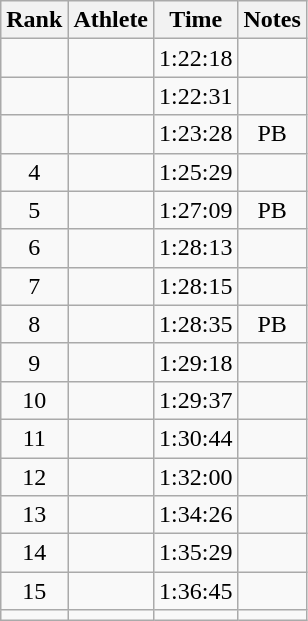<table class="wikitable sortable" style="text-align:center">
<tr>
<th>Rank</th>
<th>Athlete</th>
<th>Time</th>
<th>Notes</th>
</tr>
<tr>
<td></td>
<td align=left></td>
<td>1:22:18</td>
<td></td>
</tr>
<tr>
<td></td>
<td align=left></td>
<td>1:22:31</td>
<td></td>
</tr>
<tr>
<td></td>
<td align=left></td>
<td>1:23:28</td>
<td>PB</td>
</tr>
<tr>
<td>4</td>
<td align=left></td>
<td>1:25:29</td>
<td></td>
</tr>
<tr>
<td>5</td>
<td align=left></td>
<td>1:27:09</td>
<td>PB</td>
</tr>
<tr>
<td>6</td>
<td align=left></td>
<td>1:28:13</td>
<td></td>
</tr>
<tr>
<td>7</td>
<td align=left></td>
<td>1:28:15</td>
<td></td>
</tr>
<tr>
<td>8</td>
<td align=left></td>
<td>1:28:35</td>
<td>PB</td>
</tr>
<tr>
<td>9</td>
<td align=left></td>
<td>1:29:18</td>
<td></td>
</tr>
<tr>
<td>10</td>
<td align=left></td>
<td>1:29:37</td>
<td></td>
</tr>
<tr>
<td>11</td>
<td align=left></td>
<td>1:30:44</td>
<td></td>
</tr>
<tr>
<td>12</td>
<td align=left></td>
<td>1:32:00</td>
<td></td>
</tr>
<tr>
<td>13</td>
<td align=left></td>
<td>1:34:26</td>
<td></td>
</tr>
<tr>
<td>14</td>
<td align=left></td>
<td>1:35:29</td>
<td></td>
</tr>
<tr>
<td>15</td>
<td align=left></td>
<td>1:36:45</td>
<td></td>
</tr>
<tr>
<td></td>
<td align=left></td>
<td></td>
<td></td>
</tr>
</table>
